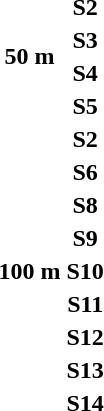<table>
<tr>
<th rowspan=4>50 m</th>
<th>S2</th>
<td></td>
<td></td>
<td></td>
</tr>
<tr>
<th>S3</th>
<td></td>
<td></td>
<td></td>
</tr>
<tr>
<th>S4</th>
<td></td>
<td></td>
<td></td>
</tr>
<tr>
<th>S5</th>
<td></td>
<td></td>
<td></td>
</tr>
<tr>
<th rowspan=9>100 m</th>
<th>S2</th>
<td></td>
<td></td>
<td></td>
</tr>
<tr>
<th>S6</th>
<td></td>
<td></td>
<td></td>
</tr>
<tr>
<th>S8</th>
<td></td>
<td></td>
<td></td>
</tr>
<tr>
<th>S9</th>
<td></td>
<td></td>
<td></td>
</tr>
<tr>
<th>S10</th>
<td></td>
<td></td>
<td></td>
</tr>
<tr>
<th>S11</th>
<td></td>
<td></td>
<td></td>
</tr>
<tr>
<th>S12</th>
<td></td>
<td></td>
<td></td>
</tr>
<tr>
<th>S13</th>
<td></td>
<td></td>
<td></td>
</tr>
<tr>
<th>S14</th>
<td></td>
<td></td>
<td></td>
</tr>
</table>
